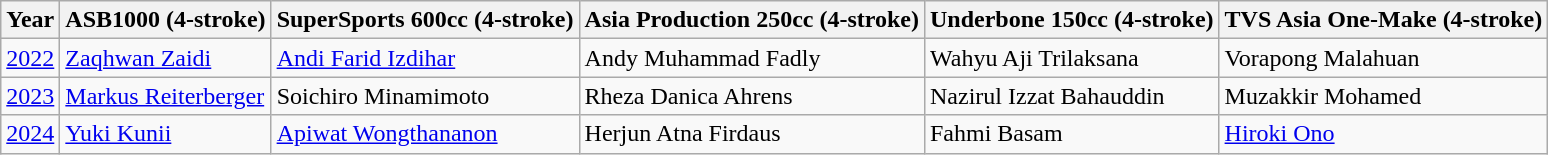<table class="wikitable">
<tr>
<th>Year</th>
<th>ASB1000 (4-stroke)</th>
<th>SuperSports 600cc (4-stroke)</th>
<th>Asia Production 250cc (4-stroke)</th>
<th>Underbone 150cc (4-stroke)</th>
<th>TVS Asia One-Make (4-stroke)</th>
</tr>
<tr>
<td><a href='#'>2022</a></td>
<td> <a href='#'>Zaqhwan Zaidi</a></td>
<td> <a href='#'>Andi Farid Izdihar</a></td>
<td> Andy Muhammad Fadly</td>
<td> Wahyu Aji Trilaksana</td>
<td> Vorapong Malahuan</td>
</tr>
<tr>
<td><a href='#'>2023</a></td>
<td> <a href='#'>Markus Reiterberger</a></td>
<td> Soichiro Minamimoto</td>
<td> Rheza Danica Ahrens</td>
<td> Nazirul Izzat Bahauddin</td>
<td> Muzakkir Mohamed</td>
</tr>
<tr>
<td><a href='#'>2024</a></td>
<td> <a href='#'>Yuki Kunii</a></td>
<td> <a href='#'>Apiwat Wongthananon</a></td>
<td> Herjun Atna Firdaus</td>
<td> Fahmi Basam</td>
<td> <a href='#'>Hiroki Ono</a></td>
</tr>
</table>
